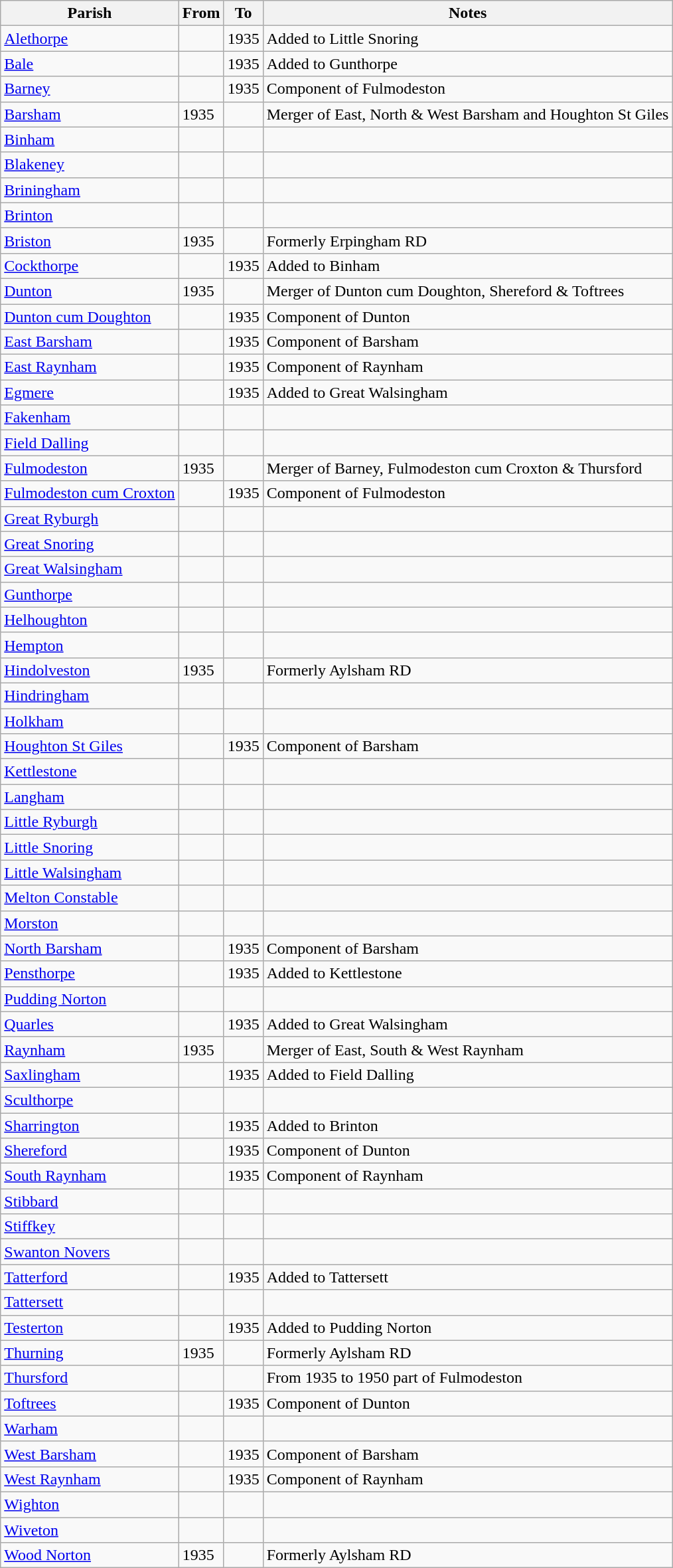<table class="wikitable">
<tr>
<th>Parish</th>
<th>From</th>
<th>To</th>
<th>Notes</th>
</tr>
<tr>
<td><a href='#'>Alethorpe</a></td>
<td></td>
<td>1935</td>
<td>Added to Little Snoring</td>
</tr>
<tr>
<td><a href='#'>Bale</a></td>
<td></td>
<td>1935</td>
<td>Added to Gunthorpe</td>
</tr>
<tr>
<td><a href='#'>Barney</a></td>
<td></td>
<td>1935</td>
<td>Component of Fulmodeston</td>
</tr>
<tr>
<td><a href='#'>Barsham</a></td>
<td>1935</td>
<td></td>
<td>Merger of East, North & West Barsham and Houghton St Giles</td>
</tr>
<tr>
<td><a href='#'>Binham</a></td>
<td></td>
<td></td>
<td></td>
</tr>
<tr>
<td><a href='#'>Blakeney</a></td>
<td></td>
<td></td>
<td></td>
</tr>
<tr>
<td><a href='#'>Briningham</a></td>
<td></td>
<td></td>
<td></td>
</tr>
<tr>
<td><a href='#'>Brinton</a></td>
<td></td>
<td></td>
<td></td>
</tr>
<tr>
<td><a href='#'>Briston</a></td>
<td>1935</td>
<td></td>
<td>Formerly Erpingham RD</td>
</tr>
<tr>
<td><a href='#'>Cockthorpe</a></td>
<td></td>
<td>1935</td>
<td>Added to Binham</td>
</tr>
<tr>
<td><a href='#'>Dunton</a></td>
<td>1935</td>
<td></td>
<td>Merger of Dunton cum Doughton, Shereford & Toftrees</td>
</tr>
<tr>
<td><a href='#'>Dunton cum Doughton</a></td>
<td></td>
<td>1935</td>
<td>Component of Dunton</td>
</tr>
<tr>
<td><a href='#'>East Barsham</a></td>
<td></td>
<td>1935</td>
<td>Component of Barsham</td>
</tr>
<tr>
<td><a href='#'>East Raynham</a></td>
<td></td>
<td>1935</td>
<td>Component of Raynham</td>
</tr>
<tr>
<td><a href='#'>Egmere</a></td>
<td></td>
<td>1935</td>
<td>Added to Great Walsingham</td>
</tr>
<tr>
<td><a href='#'>Fakenham</a></td>
<td></td>
<td></td>
<td></td>
</tr>
<tr>
<td><a href='#'>Field Dalling</a></td>
<td></td>
<td></td>
<td></td>
</tr>
<tr>
<td><a href='#'>Fulmodeston</a></td>
<td>1935</td>
<td></td>
<td>Merger of Barney, Fulmodeston cum Croxton & Thursford</td>
</tr>
<tr>
<td><a href='#'>Fulmodeston cum Croxton</a></td>
<td></td>
<td>1935</td>
<td>Component of Fulmodeston</td>
</tr>
<tr>
<td><a href='#'>Great Ryburgh</a></td>
<td></td>
<td></td>
<td></td>
</tr>
<tr>
<td><a href='#'>Great Snoring</a></td>
<td></td>
<td></td>
<td></td>
</tr>
<tr>
<td><a href='#'>Great Walsingham</a></td>
<td></td>
<td></td>
<td></td>
</tr>
<tr>
<td><a href='#'>Gunthorpe</a></td>
<td></td>
<td></td>
<td></td>
</tr>
<tr>
<td><a href='#'>Helhoughton</a></td>
<td></td>
<td></td>
<td></td>
</tr>
<tr>
<td><a href='#'>Hempton</a></td>
<td></td>
<td></td>
<td></td>
</tr>
<tr>
<td><a href='#'>Hindolveston</a></td>
<td>1935</td>
<td></td>
<td>Formerly Aylsham RD</td>
</tr>
<tr>
<td><a href='#'>Hindringham</a></td>
<td></td>
<td></td>
<td></td>
</tr>
<tr>
<td><a href='#'>Holkham</a></td>
<td></td>
<td></td>
<td></td>
</tr>
<tr>
<td><a href='#'>Houghton St Giles</a></td>
<td></td>
<td>1935</td>
<td>Component of Barsham</td>
</tr>
<tr>
<td><a href='#'>Kettlestone</a></td>
<td></td>
<td></td>
<td></td>
</tr>
<tr>
<td><a href='#'>Langham</a></td>
<td></td>
<td></td>
<td></td>
</tr>
<tr>
<td><a href='#'>Little Ryburgh</a></td>
<td></td>
<td></td>
<td></td>
</tr>
<tr>
<td><a href='#'>Little Snoring</a></td>
<td></td>
<td></td>
<td></td>
</tr>
<tr>
<td><a href='#'>Little Walsingham</a></td>
<td></td>
<td></td>
<td></td>
</tr>
<tr>
<td><a href='#'>Melton Constable</a></td>
<td></td>
<td></td>
<td></td>
</tr>
<tr>
<td><a href='#'>Morston</a></td>
<td></td>
<td></td>
<td></td>
</tr>
<tr>
<td><a href='#'>North Barsham</a></td>
<td></td>
<td>1935</td>
<td>Component of Barsham</td>
</tr>
<tr>
<td><a href='#'>Pensthorpe</a></td>
<td></td>
<td>1935</td>
<td>Added to Kettlestone</td>
</tr>
<tr>
<td><a href='#'>Pudding Norton</a></td>
<td></td>
<td></td>
<td></td>
</tr>
<tr>
<td><a href='#'>Quarles</a></td>
<td></td>
<td>1935</td>
<td>Added to Great Walsingham</td>
</tr>
<tr>
<td><a href='#'>Raynham</a></td>
<td>1935</td>
<td></td>
<td>Merger of East, South & West Raynham</td>
</tr>
<tr>
<td><a href='#'>Saxlingham</a></td>
<td></td>
<td>1935</td>
<td>Added to Field Dalling</td>
</tr>
<tr>
<td><a href='#'>Sculthorpe</a></td>
<td></td>
<td></td>
<td></td>
</tr>
<tr>
<td><a href='#'>Sharrington</a></td>
<td></td>
<td>1935</td>
<td>Added to Brinton</td>
</tr>
<tr>
<td><a href='#'>Shereford</a></td>
<td></td>
<td>1935</td>
<td>Component of Dunton</td>
</tr>
<tr>
<td><a href='#'>South Raynham</a></td>
<td></td>
<td>1935</td>
<td>Component of Raynham</td>
</tr>
<tr>
<td><a href='#'>Stibbard</a></td>
<td></td>
<td></td>
<td></td>
</tr>
<tr>
<td><a href='#'>Stiffkey</a></td>
<td></td>
<td></td>
<td></td>
</tr>
<tr>
<td><a href='#'>Swanton Novers</a></td>
<td></td>
<td></td>
<td></td>
</tr>
<tr>
<td><a href='#'>Tatterford</a></td>
<td></td>
<td>1935</td>
<td>Added to Tattersett</td>
</tr>
<tr>
<td><a href='#'>Tattersett</a></td>
<td></td>
<td></td>
<td></td>
</tr>
<tr>
<td><a href='#'>Testerton</a></td>
<td></td>
<td>1935</td>
<td>Added to Pudding Norton</td>
</tr>
<tr>
<td><a href='#'>Thurning</a></td>
<td>1935</td>
<td></td>
<td>Formerly Aylsham RD</td>
</tr>
<tr>
<td><a href='#'>Thursford</a></td>
<td></td>
<td></td>
<td>From 1935 to 1950 part of Fulmodeston</td>
</tr>
<tr>
<td><a href='#'>Toftrees</a></td>
<td></td>
<td>1935</td>
<td>Component of Dunton</td>
</tr>
<tr>
<td><a href='#'>Warham</a></td>
<td></td>
<td></td>
<td></td>
</tr>
<tr>
<td><a href='#'>West Barsham</a></td>
<td></td>
<td>1935</td>
<td>Component of Barsham</td>
</tr>
<tr>
<td><a href='#'>West Raynham</a></td>
<td></td>
<td>1935</td>
<td>Component of Raynham</td>
</tr>
<tr>
<td><a href='#'>Wighton</a></td>
<td></td>
<td></td>
<td></td>
</tr>
<tr>
<td><a href='#'>Wiveton</a></td>
<td></td>
<td></td>
<td></td>
</tr>
<tr>
<td><a href='#'>Wood Norton</a></td>
<td>1935</td>
<td></td>
<td>Formerly Aylsham RD</td>
</tr>
</table>
